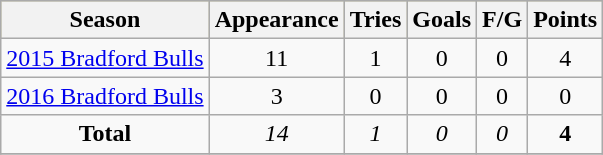<table class="wikitable" style="text-align:center;">
<tr bgcolor=#bdb76b>
<th>Season</th>
<th>Appearance</th>
<th>Tries</th>
<th>Goals</th>
<th>F/G</th>
<th>Points</th>
</tr>
<tr>
<td><a href='#'>2015 Bradford Bulls</a></td>
<td>11</td>
<td>1</td>
<td>0</td>
<td>0</td>
<td>4</td>
</tr>
<tr>
<td><a href='#'>2016 Bradford Bulls</a></td>
<td>3</td>
<td>0</td>
<td>0</td>
<td>0</td>
<td>0</td>
</tr>
<tr>
<td><strong>Total</strong></td>
<td><em>14</em></td>
<td><em>1</em></td>
<td><em>0</em></td>
<td><em>0</em></td>
<td><strong>4</strong></td>
</tr>
<tr>
</tr>
</table>
